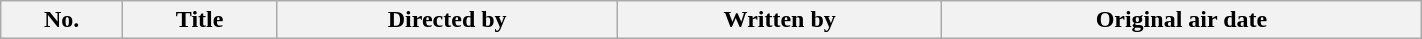<table class="wikitable plainrowheaders" style="width:75%; background:#fff;">
<tr>
<th style="background:#;">No.</th>
<th style="background:#;">Title</th>
<th style="background:#;">Directed by</th>
<th style="background:#;">Written by</th>
<th style="background:#;">Original air date<br>
























</th>
</tr>
</table>
